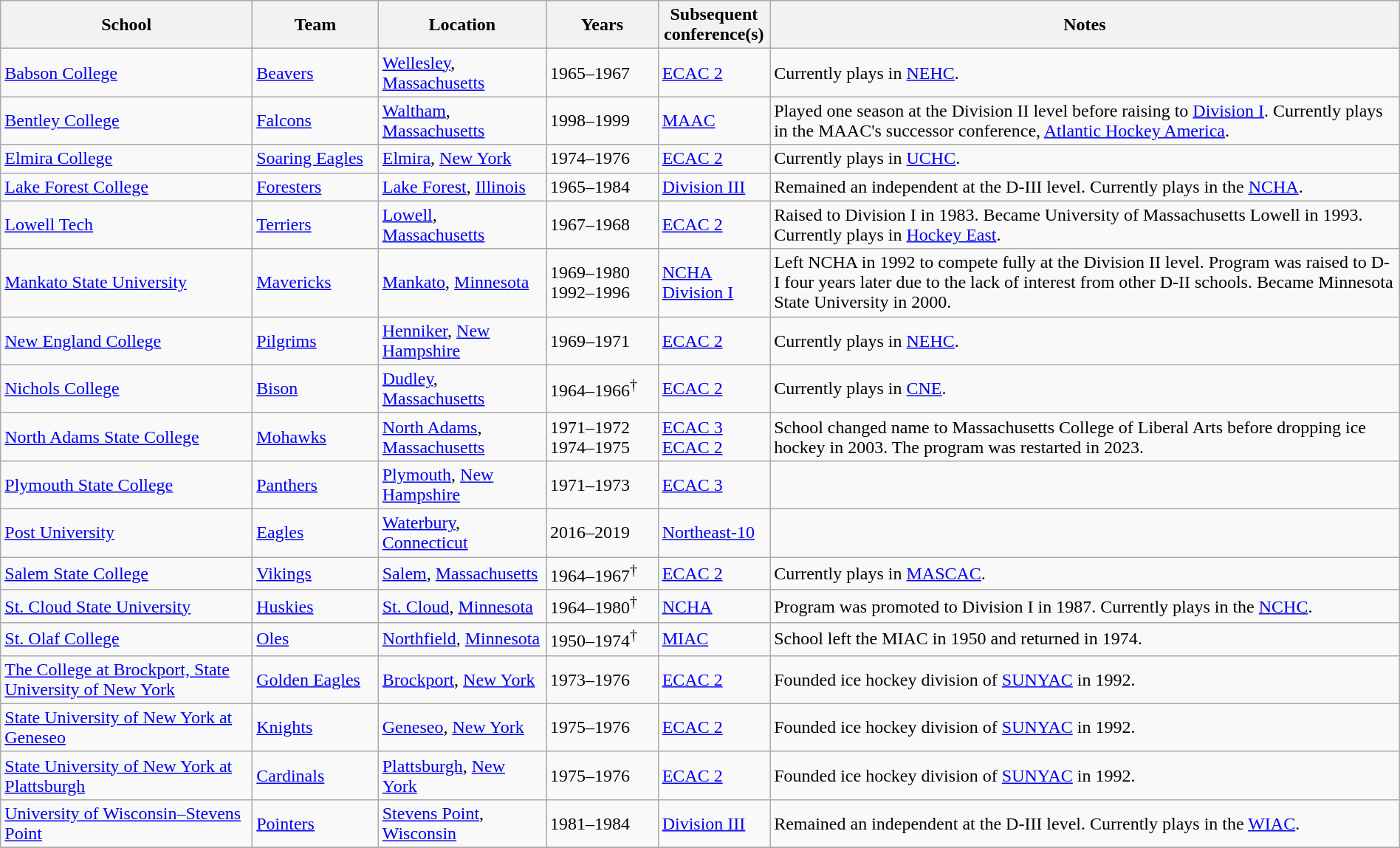<table class="wikitable" width="100%">
<tr>
<th width="18%">School</th>
<th width="9%">Team</th>
<th width="12%">Location</th>
<th width="8%">Years</th>
<th width="8%">Subsequent<br>conference(s)</th>
<th>Notes</th>
</tr>
<tr>
<td><a href='#'>Babson College</a></td>
<td><a href='#'>Beavers</a></td>
<td><a href='#'>Wellesley</a>, <a href='#'>Massachusetts</a></td>
<td>1965–1967</td>
<td><a href='#'>ECAC 2</a></td>
<td>Currently plays in <a href='#'>NEHC</a>.</td>
</tr>
<tr>
<td><a href='#'>Bentley College</a></td>
<td><a href='#'>Falcons</a></td>
<td><a href='#'>Waltham</a>, <a href='#'>Massachusetts</a></td>
<td>1998–1999</td>
<td><a href='#'>MAAC</a></td>
<td>Played one season at the Division II level before raising to <a href='#'>Division I</a>. Currently plays in the MAAC's successor conference, <a href='#'>Atlantic Hockey America</a>.</td>
</tr>
<tr>
<td><a href='#'>Elmira College</a></td>
<td><a href='#'>Soaring Eagles</a></td>
<td><a href='#'>Elmira</a>, <a href='#'>New York</a></td>
<td>1974–1976</td>
<td><a href='#'>ECAC 2</a></td>
<td>Currently plays in <a href='#'>UCHC</a>.</td>
</tr>
<tr>
<td><a href='#'>Lake Forest College</a></td>
<td><a href='#'>Foresters</a></td>
<td><a href='#'>Lake Forest</a>, <a href='#'>Illinois</a></td>
<td>1965–1984</td>
<td><a href='#'>Division III</a></td>
<td>Remained an independent at the D-III level. Currently plays in the <a href='#'>NCHA</a>.</td>
</tr>
<tr>
<td><a href='#'>Lowell Tech</a></td>
<td><a href='#'>Terriers</a></td>
<td><a href='#'>Lowell</a>, <a href='#'>Massachusetts</a></td>
<td>1967–1968</td>
<td><a href='#'>ECAC 2</a></td>
<td>Raised to Division I in 1983. Became University of Massachusetts Lowell in 1993. Currently plays in <a href='#'>Hockey East</a>.</td>
</tr>
<tr>
<td><a href='#'>Mankato State University</a></td>
<td><a href='#'>Mavericks</a></td>
<td><a href='#'>Mankato</a>, <a href='#'>Minnesota</a></td>
<td>1969–1980<br>1992–1996</td>
<td><a href='#'>NCHA</a><br><a href='#'>Division I</a></td>
<td>Left NCHA in 1992 to compete fully at the Division II level. Program was raised to D-I four years later due to the lack of interest from other D-II schools. Became Minnesota State University in 2000.</td>
</tr>
<tr>
<td><a href='#'>New England College</a></td>
<td><a href='#'>Pilgrims</a></td>
<td><a href='#'>Henniker</a>, <a href='#'>New Hampshire</a></td>
<td>1969–1971</td>
<td><a href='#'>ECAC 2</a></td>
<td>Currently plays in <a href='#'>NEHC</a>.</td>
</tr>
<tr>
<td><a href='#'>Nichols College</a></td>
<td><a href='#'>Bison</a></td>
<td><a href='#'>Dudley</a>, <a href='#'>Massachusetts</a></td>
<td>1964–1966<sup>†</sup></td>
<td><a href='#'>ECAC 2</a></td>
<td>Currently plays in <a href='#'>CNE</a>.</td>
</tr>
<tr>
<td><a href='#'>North Adams State College</a></td>
<td><a href='#'>Mohawks</a></td>
<td><a href='#'>North Adams</a>, <a href='#'>Massachusetts</a></td>
<td>1971–1972<br>1974–1975</td>
<td><a href='#'>ECAC 3</a><br><a href='#'>ECAC 2</a></td>
<td>School changed name to Massachusetts College of Liberal Arts before dropping ice hockey in 2003. The program was restarted in 2023.</td>
</tr>
<tr>
<td><a href='#'>Plymouth State College</a></td>
<td><a href='#'>Panthers</a></td>
<td><a href='#'>Plymouth</a>, <a href='#'>New Hampshire</a></td>
<td>1971–1973</td>
<td><a href='#'>ECAC 3</a></td>
<td></td>
</tr>
<tr>
<td><a href='#'>Post University</a></td>
<td><a href='#'>Eagles</a></td>
<td><a href='#'>Waterbury</a>, <a href='#'>Connecticut</a></td>
<td>2016–2019</td>
<td><a href='#'>Northeast-10</a></td>
<td></td>
</tr>
<tr>
<td><a href='#'>Salem State College</a></td>
<td><a href='#'>Vikings</a></td>
<td><a href='#'>Salem</a>, <a href='#'>Massachusetts</a></td>
<td>1964–1967<sup>†</sup></td>
<td><a href='#'>ECAC 2</a></td>
<td>Currently plays in <a href='#'>MASCAC</a>.</td>
</tr>
<tr>
<td><a href='#'>St. Cloud State University</a></td>
<td><a href='#'>Huskies</a></td>
<td><a href='#'>St. Cloud</a>, <a href='#'>Minnesota</a></td>
<td>1964–1980<sup>†</sup></td>
<td><a href='#'>NCHA</a></td>
<td>Program was promoted to Division I in 1987. Currently plays in the <a href='#'>NCHC</a>.</td>
</tr>
<tr>
<td><a href='#'>St. Olaf College</a></td>
<td><a href='#'>Oles</a></td>
<td><a href='#'>Northfield</a>, <a href='#'>Minnesota</a></td>
<td>1950–1974<sup>†</sup></td>
<td><a href='#'>MIAC</a></td>
<td>School left the MIAC in 1950 and returned in 1974.</td>
</tr>
<tr>
<td><a href='#'>The College at Brockport, State University of New York</a></td>
<td><a href='#'>Golden Eagles</a></td>
<td><a href='#'>Brockport</a>, <a href='#'>New York</a></td>
<td>1973–1976</td>
<td><a href='#'>ECAC 2</a></td>
<td>Founded ice hockey division of <a href='#'>SUNYAC</a> in 1992.</td>
</tr>
<tr>
<td><a href='#'>State University of New York at Geneseo</a></td>
<td><a href='#'>Knights</a></td>
<td><a href='#'>Geneseo</a>, <a href='#'>New York</a></td>
<td>1975–1976</td>
<td><a href='#'>ECAC 2</a></td>
<td>Founded ice hockey division of <a href='#'>SUNYAC</a> in 1992.</td>
</tr>
<tr>
<td><a href='#'>State University of New York at Plattsburgh</a></td>
<td><a href='#'>Cardinals</a></td>
<td><a href='#'>Plattsburgh</a>, <a href='#'>New York</a></td>
<td>1975–1976</td>
<td><a href='#'>ECAC 2</a></td>
<td>Founded ice hockey division of <a href='#'>SUNYAC</a> in 1992.</td>
</tr>
<tr>
<td><a href='#'>University of Wisconsin–Stevens Point</a></td>
<td><a href='#'>Pointers</a></td>
<td><a href='#'>Stevens Point</a>, <a href='#'>Wisconsin</a></td>
<td>1981–1984</td>
<td><a href='#'>Division III</a></td>
<td>Remained an independent at the D-III level. Currently plays in the <a href='#'>WIAC</a>.</td>
</tr>
<tr>
</tr>
</table>
